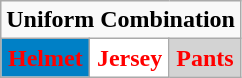<table class="wikitable"  style="display: inline-table;">
<tr>
<td align="center" Colspan="3"><strong>Uniform Combination</strong></td>
</tr>
<tr align="center">
<td style="background:#0080C6; color:red"><strong>Helmet</strong></td>
<td style="background:white; color:red"><strong>Jersey</strong></td>
<td style="background:lightgray; color:red"><strong>Pants</strong></td>
</tr>
</table>
